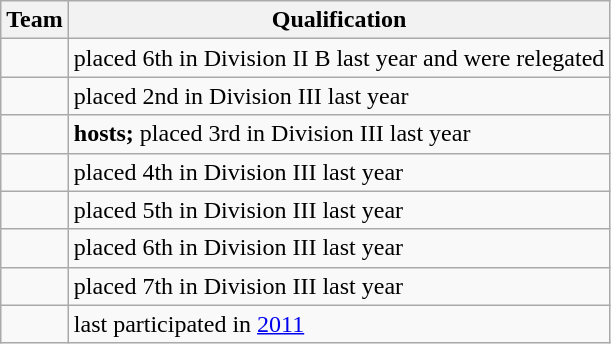<table class="wikitable">
<tr>
<th>Team</th>
<th>Qualification</th>
</tr>
<tr>
<td></td>
<td>placed 6th in Division II B last year and were relegated</td>
</tr>
<tr>
<td></td>
<td>placed 2nd in Division III last year</td>
</tr>
<tr>
<td></td>
<td><strong>hosts;</strong> placed 3rd in Division III last year</td>
</tr>
<tr>
<td></td>
<td>placed 4th in Division III last year</td>
</tr>
<tr>
<td></td>
<td>placed 5th in Division III last year</td>
</tr>
<tr>
<td></td>
<td>placed 6th in Division III last year</td>
</tr>
<tr>
<td></td>
<td>placed 7th in Division III last year</td>
</tr>
<tr>
<td></td>
<td>last participated in <a href='#'>2011</a></td>
</tr>
</table>
